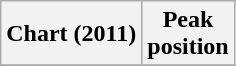<table class="wikitable plainrowheaders sortable" border="1">
<tr>
<th scope="col">Chart (2011)</th>
<th scope="col">Peak<br>position</th>
</tr>
<tr>
</tr>
</table>
